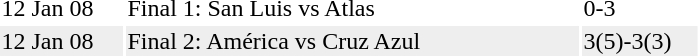<table>
<tr>
<td width="80">12 Jan 08</td>
<td width="300">Final 1: San Luis vs Atlas</td>
<td width="75">0-3</td>
</tr>
<tr bgcolor=#eeeeee>
<td>12 Jan 08</td>
<td>Final 2: América vs Cruz Azul</td>
<td>3(5)-3(3)</td>
</tr>
</table>
